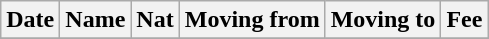<table class="wikitable sortable">
<tr>
<th>Date</th>
<th>Name</th>
<th>Nat</th>
<th>Moving from</th>
<th>Moving to</th>
<th>Fee</th>
</tr>
<tr>
</tr>
</table>
